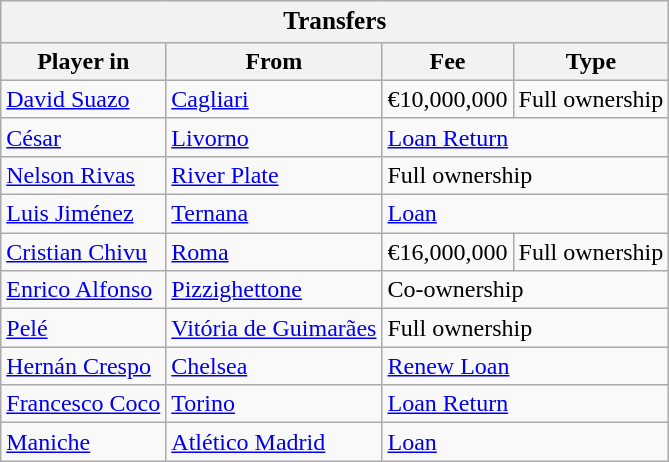<table class="wikitable" style="font-size:100%; padding:1px">
<tr>
<th colspan="4" style="text-align:center; font-size:105%">Transfers</th>
</tr>
<tr>
<th>Player in</th>
<th>From</th>
<th>Fee</th>
<th>Type</th>
</tr>
<tr>
<td> <a href='#'>David Suazo</a></td>
<td><a href='#'>Cagliari</a></td>
<td>€10,000,000 </td>
<td>Full ownership</td>
</tr>
<tr>
<td> <a href='#'>César</a></td>
<td><a href='#'>Livorno</a></td>
<td colspan="2"><a href='#'>Loan Return</a></td>
</tr>
<tr>
<td> <a href='#'>Nelson Rivas</a></td>
<td><a href='#'>River Plate</a></td>
<td colspan="2">Full ownership </td>
</tr>
<tr>
<td> <a href='#'>Luis Jiménez</a></td>
<td><a href='#'>Ternana</a></td>
<td colspan="2"><a href='#'>Loan</a></td>
</tr>
<tr>
<td> <a href='#'>Cristian Chivu</a></td>
<td><a href='#'>Roma</a></td>
<td>€16,000,000 </td>
<td>Full ownership</td>
</tr>
<tr>
<td> <a href='#'>Enrico Alfonso</a></td>
<td><a href='#'>Pizzighettone</a></td>
<td colspan="2">Co-ownership </td>
</tr>
<tr>
<td> <a href='#'>Pelé</a></td>
<td><a href='#'>Vitória de Guimarães</a></td>
<td colspan="2">Full ownership </td>
</tr>
<tr>
<td> <a href='#'>Hernán Crespo</a></td>
<td><a href='#'>Chelsea</a></td>
<td colspan="2"><a href='#'>Renew Loan</a></td>
</tr>
<tr>
<td> <a href='#'>Francesco Coco</a></td>
<td><a href='#'>Torino</a></td>
<td colspan="2"><a href='#'>Loan Return</a></td>
</tr>
<tr>
<td> <a href='#'>Maniche</a></td>
<td><a href='#'>Atlético Madrid</a></td>
<td colspan="2"><a href='#'>Loan</a></td>
</tr>
</table>
